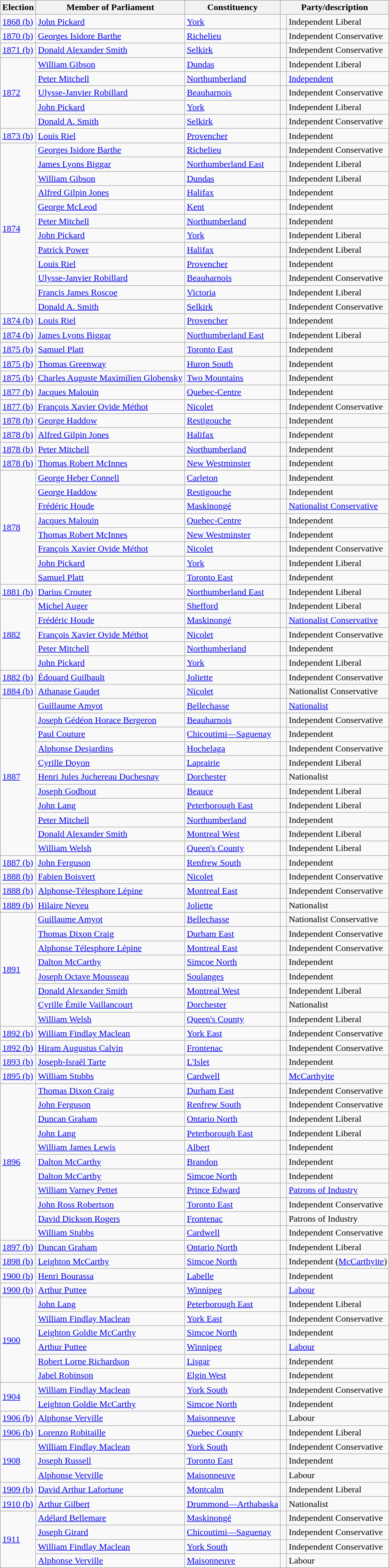<table class="wikitable sortable">
<tr>
<th>Election</th>
<th>Member of Parliament</th>
<th>Constituency</th>
<th colspan=2>Party/description</th>
</tr>
<tr>
<td><a href='#'>1868 (b)</a></td>
<td><a href='#'>John Pickard</a></td>
<td><a href='#'>York</a></td>
<td> </td>
<td>Independent Liberal</td>
</tr>
<tr>
<td><a href='#'>1870 (b)</a></td>
<td><a href='#'>Georges Isidore Barthe</a></td>
<td><a href='#'>Richelieu</a></td>
<td> </td>
<td>Independent Conservative</td>
</tr>
<tr>
<td><a href='#'>1871 (b)</a></td>
<td><a href='#'>Donald Alexander Smith</a></td>
<td><a href='#'>Selkirk</a></td>
<td> </td>
<td>Independent Conservative</td>
</tr>
<tr>
<td rowspan="5"><a href='#'>1872</a></td>
<td><a href='#'>William Gibson</a></td>
<td><a href='#'>Dundas</a></td>
<td> </td>
<td>Independent Liberal</td>
</tr>
<tr>
<td><a href='#'>Peter Mitchell</a></td>
<td><a href='#'>Northumberland</a></td>
<td> </td>
<td><a href='#'>Independent</a></td>
</tr>
<tr>
<td><a href='#'>Ulysse-Janvier Robillard</a></td>
<td><a href='#'>Beauharnois</a></td>
<td> </td>
<td>Independent Conservative</td>
</tr>
<tr>
<td><a href='#'>John Pickard</a></td>
<td><a href='#'>York</a></td>
<td> </td>
<td>Independent Liberal</td>
</tr>
<tr>
<td><a href='#'>Donald A. Smith</a></td>
<td><a href='#'>Selkirk</a></td>
<td> </td>
<td>Independent Conservative</td>
</tr>
<tr>
<td><a href='#'>1873 (b)</a></td>
<td><a href='#'>Louis Riel</a></td>
<td><a href='#'>Provencher</a></td>
<td> </td>
<td>Independent</td>
</tr>
<tr>
<td rowspan="12"><a href='#'>1874</a></td>
<td><a href='#'>Georges Isidore Barthe</a></td>
<td><a href='#'>Richelieu</a></td>
<td> </td>
<td>Independent Conservative</td>
</tr>
<tr>
<td><a href='#'>James Lyons Biggar</a></td>
<td><a href='#'>Northumberland East</a></td>
<td> </td>
<td>Independent Liberal</td>
</tr>
<tr>
<td><a href='#'>William Gibson</a></td>
<td><a href='#'>Dundas</a></td>
<td> </td>
<td>Independent Liberal</td>
</tr>
<tr>
<td><a href='#'>Alfred Gilpin Jones</a></td>
<td><a href='#'>Halifax</a></td>
<td> </td>
<td>Independent</td>
</tr>
<tr>
<td><a href='#'>George McLeod</a></td>
<td><a href='#'>Kent</a></td>
<td> </td>
<td>Independent</td>
</tr>
<tr>
<td><a href='#'>Peter Mitchell</a></td>
<td><a href='#'>Northumberland</a></td>
<td> </td>
<td>Independent</td>
</tr>
<tr>
<td><a href='#'>John Pickard</a></td>
<td><a href='#'>York</a></td>
<td> </td>
<td>Independent Liberal</td>
</tr>
<tr>
<td><a href='#'>Patrick Power</a></td>
<td><a href='#'>Halifax</a></td>
<td> </td>
<td>Independent Liberal</td>
</tr>
<tr>
<td><a href='#'>Louis Riel</a></td>
<td><a href='#'>Provencher</a></td>
<td> </td>
<td>Independent</td>
</tr>
<tr>
<td><a href='#'>Ulysse-Janvier Robillard</a></td>
<td><a href='#'>Beauharnois</a></td>
<td> </td>
<td>Independent Conservative</td>
</tr>
<tr>
<td><a href='#'>Francis James Roscoe</a></td>
<td><a href='#'>Victoria</a></td>
<td> </td>
<td>Independent Liberal</td>
</tr>
<tr>
<td><a href='#'>Donald A. Smith</a></td>
<td><a href='#'>Selkirk</a></td>
<td> </td>
<td>Independent Conservative</td>
</tr>
<tr>
<td><a href='#'>1874 (b)</a></td>
<td><a href='#'>Louis Riel</a></td>
<td><a href='#'>Provencher</a></td>
<td> </td>
<td>Independent</td>
</tr>
<tr>
<td><a href='#'>1874 (b)</a></td>
<td><a href='#'>James Lyons Biggar</a></td>
<td><a href='#'>Northumberland East</a></td>
<td> </td>
<td>Independent Liberal</td>
</tr>
<tr>
<td><a href='#'>1875 (b)</a></td>
<td><a href='#'>Samuel Platt</a></td>
<td><a href='#'>Toronto East</a></td>
<td> </td>
<td>Independent</td>
</tr>
<tr>
<td><a href='#'>1875 (b)</a></td>
<td><a href='#'>Thomas Greenway</a></td>
<td><a href='#'>Huron South</a></td>
<td> </td>
<td>Independent</td>
</tr>
<tr>
<td><a href='#'>1875 (b)</a></td>
<td><a href='#'>Charles Auguste Maximilien Globensky</a></td>
<td><a href='#'>Two Mountains</a></td>
<td> </td>
<td>Independent</td>
</tr>
<tr>
<td><a href='#'>1877 (b)</a></td>
<td><a href='#'>Jacques Malouin</a></td>
<td><a href='#'>Quebec-Centre</a></td>
<td> </td>
<td>Independent</td>
</tr>
<tr>
<td><a href='#'>1877 (b)</a></td>
<td><a href='#'>François Xavier Ovide Méthot</a></td>
<td><a href='#'>Nicolet</a></td>
<td> </td>
<td>Independent Conservative</td>
</tr>
<tr>
<td><a href='#'>1878 (b)</a></td>
<td><a href='#'>George Haddow</a></td>
<td><a href='#'>Restigouche</a></td>
<td> </td>
<td>Independent</td>
</tr>
<tr>
<td><a href='#'>1878 (b)</a></td>
<td><a href='#'>Alfred Gilpin Jones</a></td>
<td><a href='#'>Halifax</a></td>
<td> </td>
<td>Independent</td>
</tr>
<tr>
<td><a href='#'>1878 (b)</a></td>
<td><a href='#'>Peter Mitchell</a></td>
<td><a href='#'>Northumberland</a></td>
<td> </td>
<td>Independent</td>
</tr>
<tr>
<td><a href='#'>1878 (b)</a></td>
<td><a href='#'>Thomas Robert McInnes</a></td>
<td><a href='#'>New Westminster</a></td>
<td> </td>
<td>Independent</td>
</tr>
<tr>
<td rowspan="8"><a href='#'>1878</a></td>
<td><a href='#'>George Heber Connell</a></td>
<td><a href='#'>Carleton</a></td>
<td> </td>
<td>Independent</td>
</tr>
<tr>
<td><a href='#'>George Haddow</a></td>
<td><a href='#'>Restigouche</a></td>
<td> </td>
<td>Independent</td>
</tr>
<tr>
<td><a href='#'>Frédéric Houde</a></td>
<td><a href='#'>Maskinongé</a></td>
<td> </td>
<td><a href='#'>Nationalist Conservative</a></td>
</tr>
<tr>
<td><a href='#'>Jacques Malouin</a></td>
<td><a href='#'>Quebec-Centre</a></td>
<td> </td>
<td>Independent</td>
</tr>
<tr>
<td><a href='#'>Thomas Robert McInnes</a></td>
<td><a href='#'>New Westminster</a></td>
<td> </td>
<td>Independent</td>
</tr>
<tr>
<td><a href='#'>François Xavier Ovide Méthot</a></td>
<td><a href='#'>Nicolet</a></td>
<td> </td>
<td>Independent Conservative</td>
</tr>
<tr>
<td><a href='#'>John Pickard</a></td>
<td><a href='#'>York</a></td>
<td> </td>
<td>Independent Liberal</td>
</tr>
<tr>
<td><a href='#'>Samuel Platt</a></td>
<td><a href='#'>Toronto East</a></td>
<td> </td>
<td>Independent</td>
</tr>
<tr>
<td><a href='#'>1881 (b)</a></td>
<td><a href='#'>Darius Crouter</a></td>
<td><a href='#'>Northumberland East</a></td>
<td> </td>
<td>Independent Liberal</td>
</tr>
<tr>
<td rowspan="5"><a href='#'>1882</a></td>
<td><a href='#'>Michel Auger</a></td>
<td><a href='#'>Shefford</a></td>
<td> </td>
<td>Independent Liberal</td>
</tr>
<tr>
<td><a href='#'>Frédéric Houde</a></td>
<td><a href='#'>Maskinongé</a></td>
<td> </td>
<td><a href='#'>Nationalist Conservative</a></td>
</tr>
<tr>
<td><a href='#'>François Xavier Ovide Méthot</a></td>
<td><a href='#'>Nicolet</a></td>
<td> </td>
<td>Independent Conservative</td>
</tr>
<tr>
<td><a href='#'>Peter Mitchell</a></td>
<td><a href='#'>Northumberland</a></td>
<td> </td>
<td>Independent</td>
</tr>
<tr>
<td><a href='#'>John Pickard</a></td>
<td><a href='#'>York</a></td>
<td> </td>
<td>Independent Liberal</td>
</tr>
<tr>
<td><a href='#'>1882 (b)</a></td>
<td><a href='#'>Édouard Guilbault</a></td>
<td><a href='#'>Joliette</a></td>
<td> </td>
<td>Independent Conservative</td>
</tr>
<tr>
<td><a href='#'>1884 (b)</a></td>
<td><a href='#'>Athanase Gaudet</a></td>
<td><a href='#'>Nicolet</a></td>
<td> </td>
<td>Nationalist Conservative</td>
</tr>
<tr>
<td rowspan="11"><a href='#'>1887</a></td>
<td><a href='#'>Guillaume Amyot</a></td>
<td><a href='#'>Bellechasse</a></td>
<td> </td>
<td><a href='#'>Nationalist</a></td>
</tr>
<tr>
<td><a href='#'>Joseph Gédéon Horace Bergeron</a></td>
<td><a href='#'>Beauharnois</a></td>
<td> </td>
<td>Independent Conservative</td>
</tr>
<tr>
<td><a href='#'>Paul Couture</a></td>
<td><a href='#'>Chicoutimi—Saguenay</a></td>
<td> </td>
<td>Independent</td>
</tr>
<tr>
<td><a href='#'>Alphonse Desjardins</a></td>
<td><a href='#'>Hochelaga</a></td>
<td> </td>
<td>Independent Conservative</td>
</tr>
<tr>
<td><a href='#'>Cyrille Doyon</a></td>
<td><a href='#'>Laprairie</a></td>
<td> </td>
<td>Independent Liberal</td>
</tr>
<tr>
<td><a href='#'>Henri Jules Juchereau Duchesnay</a></td>
<td><a href='#'>Dorchester</a></td>
<td> </td>
<td>Nationalist</td>
</tr>
<tr>
<td><a href='#'>Joseph Godbout</a></td>
<td><a href='#'>Beauce</a></td>
<td> </td>
<td>Independent Liberal</td>
</tr>
<tr>
<td><a href='#'>John Lang</a></td>
<td><a href='#'>Peterborough East</a></td>
<td> </td>
<td>Independent Liberal</td>
</tr>
<tr>
<td><a href='#'>Peter Mitchell</a></td>
<td><a href='#'>Northumberland</a></td>
<td> </td>
<td>Independent</td>
</tr>
<tr>
<td><a href='#'>Donald Alexander Smith</a></td>
<td><a href='#'>Montreal West</a></td>
<td> </td>
<td>Independent Liberal</td>
</tr>
<tr>
<td><a href='#'>William Welsh</a></td>
<td><a href='#'>Queen's County</a></td>
<td> </td>
<td>Independent Liberal</td>
</tr>
<tr>
<td><a href='#'>1887 (b)</a></td>
<td><a href='#'>John Ferguson</a></td>
<td><a href='#'>Renfrew South</a></td>
<td> </td>
<td>Independent</td>
</tr>
<tr>
<td><a href='#'>1888 (b)</a></td>
<td><a href='#'>Fabien Boisvert</a></td>
<td><a href='#'>Nicolet</a></td>
<td> </td>
<td>Independent Conservative</td>
</tr>
<tr>
<td><a href='#'>1888 (b)</a></td>
<td><a href='#'>Alphonse-Télesphore Lépine</a></td>
<td><a href='#'>Montreal East</a></td>
<td> </td>
<td>Independent Conservative</td>
</tr>
<tr>
<td><a href='#'>1889 (b)</a></td>
<td><a href='#'>Hilaire Neveu</a></td>
<td><a href='#'>Joliette</a></td>
<td> </td>
<td>Nationalist</td>
</tr>
<tr>
<td rowspan="8"><a href='#'>1891</a></td>
<td><a href='#'>Guillaume Amyot</a></td>
<td><a href='#'>Bellechasse</a></td>
<td> </td>
<td>Nationalist Conservative</td>
</tr>
<tr>
<td><a href='#'>Thomas Dixon Craig</a></td>
<td><a href='#'>Durham East</a></td>
<td> </td>
<td>Independent Conservative</td>
</tr>
<tr>
<td><a href='#'>Alphonse Télesphore Lépine</a></td>
<td><a href='#'>Montreal East</a></td>
<td> </td>
<td>Independent Conservative</td>
</tr>
<tr>
<td><a href='#'>Dalton McCarthy</a></td>
<td><a href='#'>Simcoe North</a></td>
<td> </td>
<td>Independent</td>
</tr>
<tr>
<td><a href='#'>Joseph Octave Mousseau</a></td>
<td><a href='#'>Soulanges</a></td>
<td> </td>
<td>Independent</td>
</tr>
<tr>
<td><a href='#'>Donald Alexander Smith</a></td>
<td><a href='#'>Montreal West</a></td>
<td> </td>
<td>Independent Liberal</td>
</tr>
<tr>
<td><a href='#'>Cyrille Émile Vaillancourt</a></td>
<td><a href='#'>Dorchester</a></td>
<td> </td>
<td>Nationalist</td>
</tr>
<tr>
<td><a href='#'>William Welsh</a></td>
<td><a href='#'>Queen's County</a></td>
<td> </td>
<td>Independent Liberal</td>
</tr>
<tr>
<td><a href='#'>1892 (b)</a></td>
<td><a href='#'>William Findlay Maclean</a></td>
<td><a href='#'>York East</a></td>
<td> </td>
<td>Independent Conservative</td>
</tr>
<tr>
<td><a href='#'>1892 (b)</a></td>
<td><a href='#'>Hiram Augustus Calvin</a></td>
<td><a href='#'>Frontenac</a></td>
<td> </td>
<td>Independent Conservative</td>
</tr>
<tr>
<td><a href='#'>1893 (b)</a></td>
<td><a href='#'>Joseph-Israël Tarte</a></td>
<td><a href='#'>L'Islet</a></td>
<td> </td>
<td>Independent</td>
</tr>
<tr>
<td><a href='#'>1895 (b)</a></td>
<td><a href='#'>William Stubbs</a></td>
<td><a href='#'>Cardwell</a></td>
<td> </td>
<td><a href='#'>McCarthyite</a></td>
</tr>
<tr>
<td rowspan="11"><a href='#'>1896</a></td>
<td><a href='#'>Thomas Dixon Craig</a></td>
<td><a href='#'>Durham East</a></td>
<td> </td>
<td>Independent Conservative</td>
</tr>
<tr>
<td><a href='#'>John Ferguson</a></td>
<td><a href='#'>Renfrew South</a></td>
<td> </td>
<td>Independent Conservative</td>
</tr>
<tr>
<td><a href='#'>Duncan Graham</a></td>
<td><a href='#'>Ontario North</a></td>
<td> </td>
<td>Independent Liberal</td>
</tr>
<tr>
<td><a href='#'>John Lang</a></td>
<td><a href='#'>Peterborough East</a></td>
<td> </td>
<td>Independent Liberal</td>
</tr>
<tr>
<td><a href='#'>William James Lewis</a></td>
<td><a href='#'>Albert</a></td>
<td> </td>
<td>Independent</td>
</tr>
<tr>
<td><a href='#'>Dalton McCarthy</a></td>
<td><a href='#'>Brandon</a></td>
<td> </td>
<td>Independent</td>
</tr>
<tr>
<td><a href='#'>Dalton McCarthy</a></td>
<td><a href='#'>Simcoe North</a></td>
<td> </td>
<td>Independent</td>
</tr>
<tr>
<td><a href='#'>William Varney Pettet</a></td>
<td><a href='#'>Prince Edward</a></td>
<td> </td>
<td><a href='#'>Patrons of Industry</a></td>
</tr>
<tr>
<td><a href='#'>John Ross Robertson</a></td>
<td><a href='#'>Toronto East</a></td>
<td> </td>
<td>Independent Conservative</td>
</tr>
<tr>
<td><a href='#'>David Dickson Rogers</a></td>
<td><a href='#'>Frontenac</a></td>
<td> </td>
<td>Patrons of Industry</td>
</tr>
<tr>
<td><a href='#'>William Stubbs</a></td>
<td><a href='#'>Cardwell</a></td>
<td> </td>
<td>Independent Conservative</td>
</tr>
<tr>
<td><a href='#'>1897 (b)</a></td>
<td><a href='#'>Duncan Graham</a></td>
<td><a href='#'>Ontario North</a></td>
<td> </td>
<td>Independent Liberal</td>
</tr>
<tr>
<td><a href='#'>1898 (b)</a></td>
<td><a href='#'>Leighton McCarthy</a></td>
<td><a href='#'>Simcoe North</a></td>
<td> </td>
<td>Independent (<a href='#'>McCarthyite</a>)</td>
</tr>
<tr>
<td><a href='#'>1900 (b)</a></td>
<td><a href='#'>Henri Bourassa</a></td>
<td><a href='#'>Labelle</a></td>
<td> </td>
<td>Independent</td>
</tr>
<tr>
<td><a href='#'>1900 (b)</a></td>
<td><a href='#'>Arthur Puttee</a></td>
<td><a href='#'>Winnipeg</a></td>
<td> </td>
<td><a href='#'>Labour</a></td>
</tr>
<tr>
<td rowspan="6"><a href='#'>1900</a></td>
<td><a href='#'>John Lang</a></td>
<td><a href='#'>Peterborough East</a></td>
<td> </td>
<td>Independent Liberal</td>
</tr>
<tr>
<td><a href='#'>William Findlay Maclean</a></td>
<td><a href='#'>York East</a></td>
<td> </td>
<td>Independent Conservative</td>
</tr>
<tr>
<td><a href='#'>Leighton Goldie McCarthy</a></td>
<td><a href='#'>Simcoe North</a></td>
<td> </td>
<td>Independent</td>
</tr>
<tr>
<td><a href='#'>Arthur Puttee</a></td>
<td><a href='#'>Winnipeg</a></td>
<td> </td>
<td><a href='#'>Labour</a></td>
</tr>
<tr>
<td><a href='#'>Robert Lorne Richardson</a></td>
<td><a href='#'>Lisgar</a></td>
<td> </td>
<td>Independent</td>
</tr>
<tr>
<td><a href='#'>Jabel Robinson</a></td>
<td><a href='#'>Elgin West</a></td>
<td> </td>
<td>Independent</td>
</tr>
<tr>
<td rowspan="2"><a href='#'>1904</a></td>
<td><a href='#'>William Findlay Maclean</a></td>
<td><a href='#'>York South</a></td>
<td> </td>
<td>Independent Conservative</td>
</tr>
<tr>
<td><a href='#'>Leighton Goldie McCarthy</a></td>
<td><a href='#'>Simcoe North</a></td>
<td> </td>
<td>Independent</td>
</tr>
<tr>
<td><a href='#'>1906 (b)</a></td>
<td><a href='#'>Alphonse Verville</a></td>
<td><a href='#'>Maisonneuve</a></td>
<td> </td>
<td>Labour</td>
</tr>
<tr>
<td><a href='#'>1906 (b)</a></td>
<td><a href='#'>Lorenzo Robitaille</a></td>
<td><a href='#'>Quebec County</a></td>
<td> </td>
<td>Independent Liberal</td>
</tr>
<tr>
<td rowspan="3"><a href='#'>1908</a></td>
<td><a href='#'>William Findlay Maclean</a></td>
<td><a href='#'>York South</a></td>
<td> </td>
<td>Independent Conservative</td>
</tr>
<tr>
<td><a href='#'>Joseph Russell</a></td>
<td><a href='#'>Toronto East</a></td>
<td> </td>
<td>Independent</td>
</tr>
<tr>
<td><a href='#'>Alphonse Verville</a></td>
<td><a href='#'>Maisonneuve</a></td>
<td> </td>
<td>Labour</td>
</tr>
<tr>
<td><a href='#'>1909 (b)</a></td>
<td><a href='#'>David Arthur Lafortune</a></td>
<td><a href='#'>Montcalm</a></td>
<td> </td>
<td>Independent Liberal</td>
</tr>
<tr>
<td><a href='#'>1910 (b)</a></td>
<td><a href='#'>Arthur Gilbert</a></td>
<td><a href='#'>Drummond—Arthabaska</a></td>
<td> </td>
<td>Nationalist</td>
</tr>
<tr>
<td rowspan="4"><a href='#'>1911</a></td>
<td><a href='#'>Adélard Bellemare</a></td>
<td><a href='#'>Maskinongé</a></td>
<td> </td>
<td>Independent Conservative</td>
</tr>
<tr>
<td><a href='#'>Joseph Girard</a></td>
<td><a href='#'>Chicoutimi—Saguenay</a></td>
<td> </td>
<td>Independent Conservative</td>
</tr>
<tr>
<td><a href='#'>William Findlay Maclean</a></td>
<td><a href='#'>York South</a></td>
<td> </td>
<td>Independent Conservative</td>
</tr>
<tr>
<td><a href='#'>Alphonse Verville</a></td>
<td><a href='#'>Maisonneuve</a></td>
<td> </td>
<td>Labour</td>
</tr>
</table>
